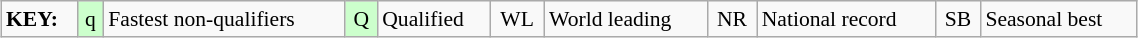<table class="wikitable" style="margin:0.5em auto; font-size:90%;position:relative;" width=60%>
<tr>
<td><strong>KEY:</strong></td>
<td bgcolor=ccffcc align=center>q</td>
<td>Fastest non-qualifiers</td>
<td bgcolor=ccffcc align=center>Q</td>
<td>Qualified</td>
<td align=center>WL</td>
<td>World leading</td>
<td align=center>NR</td>
<td>National record</td>
<td align=center>SB</td>
<td>Seasonal best</td>
</tr>
</table>
